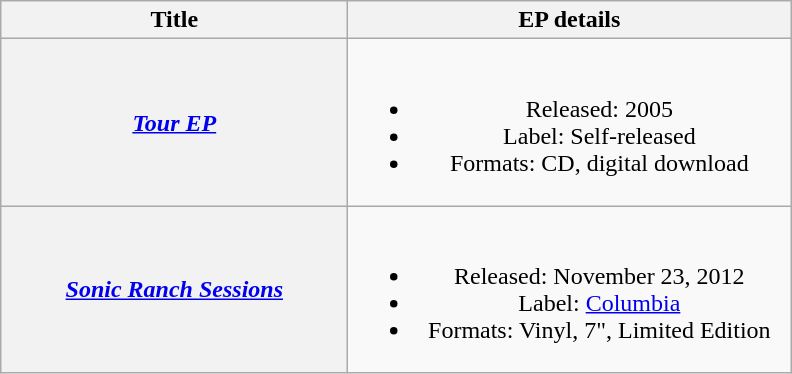<table class="wikitable plainrowheaders" style="text-align:center;">
<tr>
<th scope="col" style="width:14em;">Title</th>
<th scope="col" style="width:18em;">EP details</th>
</tr>
<tr>
<th scope="row"><em><a href='#'>Tour EP</a></em></th>
<td><br><ul><li>Released: 2005</li><li>Label: Self-released</li><li>Formats: CD, digital download</li></ul></td>
</tr>
<tr>
<th scope="row"><em><a href='#'>Sonic Ranch Sessions</a></em></th>
<td><br><ul><li>Released: November 23, 2012</li><li>Label: <a href='#'>Columbia</a></li><li>Formats: Vinyl, 7", Limited Edition</li></ul></td>
</tr>
</table>
